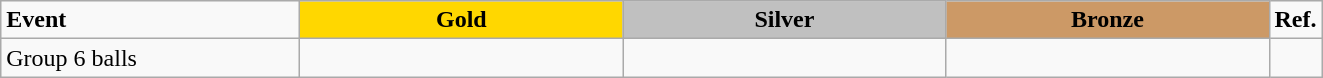<table class="wikitable">
<tr>
<td style="width:12em;"><strong>Event</strong></td>
<td style="text-align:center; background:gold; width:13em;"><strong>Gold</strong></td>
<td style="text-align:center; background:silver; width:13em;"><strong>Silver</strong></td>
<td style="text-align:center; background:#c96; width:13em;"><strong>Bronze</strong></td>
<td style="width:1em;"><strong>Ref.</strong></td>
</tr>
<tr>
<td>Group 6 balls</td>
<td></td>
<td></td>
<td></td>
<td></td>
</tr>
</table>
